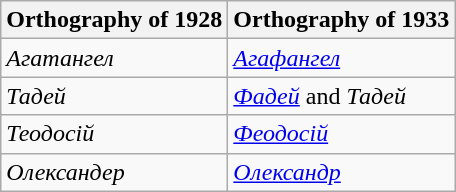<table class="wikitable">
<tr>
<th>Orthography of 1928</th>
<th>Orthography of 1933</th>
</tr>
<tr>
<td><em>Агатангел</em></td>
<td><em><a href='#'>Агафангел</a></em></td>
</tr>
<tr>
<td><em>Тадей</em></td>
<td><em><a href='#'>Фадей</a></em> and <em>Тадей</em></td>
</tr>
<tr>
<td><em>Теодосій</em></td>
<td><em><a href='#'>Феодосій</a></em></td>
</tr>
<tr>
<td><em>Олександер</em></td>
<td><em><a href='#'>Олександр</a></em></td>
</tr>
</table>
